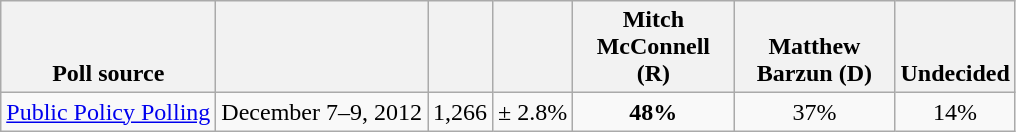<table class="wikitable" style="text-align:center">
<tr valign= bottom>
<th>Poll source</th>
<th></th>
<th></th>
<th></th>
<th style="width:100px;">Mitch<br>McConnell (R)</th>
<th style="width:100px;">Matthew<br>Barzun (D)</th>
<th>Undecided</th>
</tr>
<tr>
<td align=left><a href='#'>Public Policy Polling</a></td>
<td>December 7–9, 2012</td>
<td>1,266</td>
<td>± 2.8%</td>
<td><strong>48%</strong></td>
<td>37%</td>
<td>14%</td>
</tr>
</table>
